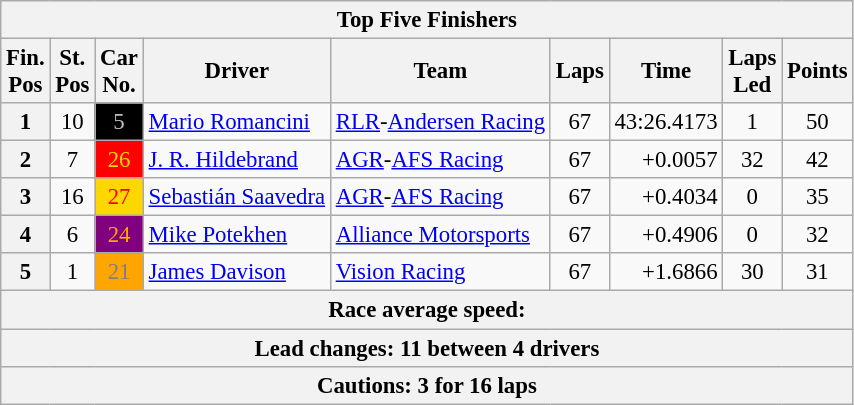<table class="wikitable" style="font-size:95%;">
<tr>
<th colspan=9>Top Five Finishers</th>
</tr>
<tr>
<th>Fin.<br>Pos</th>
<th>St.<br>Pos</th>
<th>Car<br>No.</th>
<th>Driver</th>
<th>Team</th>
<th>Laps</th>
<th>Time</th>
<th>Laps<br>Led</th>
<th>Points</th>
</tr>
<tr>
<th>1</th>
<td align=center>10</td>
<td style="background:black; color:silver;" align=center>5</td>
<td> <a href='#'>Mario Romancini</a></td>
<td><a href='#'>RLR</a>-<a href='#'>Andersen Racing</a></td>
<td align=center>67</td>
<td align=right>43:26.4173</td>
<td align=center>1</td>
<td align=center>50</td>
</tr>
<tr>
<th>2</th>
<td align=center>7</td>
<td style="background:red; color:gold;" align=center>26</td>
<td> <a href='#'>J. R. Hildebrand</a></td>
<td><a href='#'>AGR</a>-<a href='#'>AFS Racing</a></td>
<td align=center>67</td>
<td align=right>+0.0057</td>
<td align=center>32</td>
<td align=center>42</td>
</tr>
<tr>
<th>3</th>
<td align=center>16</td>
<td style="background:gold; color:red;" align=center>27</td>
<td> <a href='#'>Sebastián Saavedra</a></td>
<td><a href='#'>AGR</a>-<a href='#'>AFS Racing</a></td>
<td align=center>67</td>
<td align=right>+0.4034</td>
<td align=center>0</td>
<td align=center>35</td>
</tr>
<tr>
<th>4</th>
<td align=center>6</td>
<td style="background:purple; color:orange;" align=center>24</td>
<td> <a href='#'>Mike Potekhen</a></td>
<td><a href='#'>Alliance Motorsports</a></td>
<td align=center>67</td>
<td align=right>+0.4906</td>
<td align=center>0</td>
<td align=center>32</td>
</tr>
<tr>
<th>5</th>
<td align=center>1</td>
<td style="background:orange; color:grey;" align=center>21</td>
<td> <a href='#'>James Davison</a></td>
<td><a href='#'>Vision Racing</a></td>
<td align=center>67</td>
<td align=right>+1.6866</td>
<td align=center>30</td>
<td align=center>31</td>
</tr>
<tr>
<th colspan=9>Race average speed: </th>
</tr>
<tr>
<th colspan=9>Lead changes: 11 between 4 drivers</th>
</tr>
<tr>
<th colspan=9>Cautions: 3 for 16 laps</th>
</tr>
</table>
